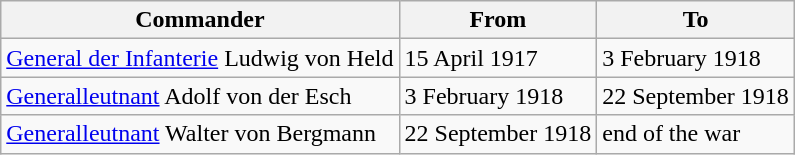<table class="wikitable">
<tr>
<th>Commander</th>
<th>From</th>
<th>To</th>
</tr>
<tr>
<td><a href='#'>General der Infanterie</a> Ludwig von Held</td>
<td>15 April 1917</td>
<td>3 February 1918</td>
</tr>
<tr>
<td><a href='#'>Generalleutnant</a> Adolf von der Esch</td>
<td>3 February 1918</td>
<td>22 September 1918</td>
</tr>
<tr>
<td><a href='#'>Generalleutnant</a> Walter von Bergmann</td>
<td>22 September 1918</td>
<td>end of the war</td>
</tr>
</table>
